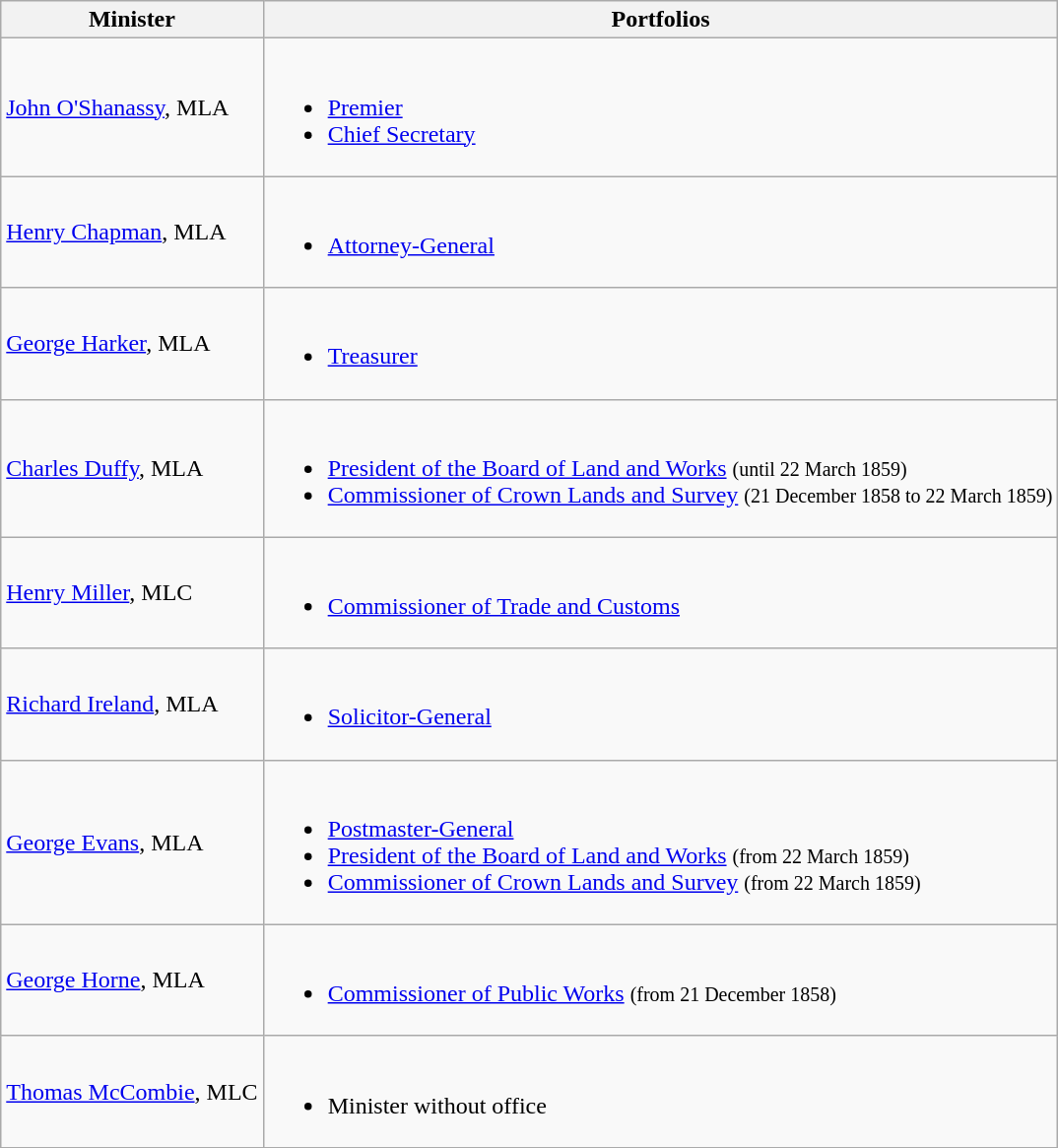<table class="wikitable">
<tr>
<th>Minister</th>
<th>Portfolios</th>
</tr>
<tr>
<td><a href='#'>John O'Shanassy</a>, MLA</td>
<td><br><ul><li><a href='#'>Premier</a></li><li><a href='#'>Chief Secretary</a></li></ul></td>
</tr>
<tr>
<td><a href='#'>Henry Chapman</a>, MLA</td>
<td><br><ul><li><a href='#'>Attorney-General</a></li></ul></td>
</tr>
<tr>
<td><a href='#'>George Harker</a>, MLA</td>
<td><br><ul><li><a href='#'>Treasurer</a></li></ul></td>
</tr>
<tr>
<td><a href='#'>Charles Duffy</a>, MLA</td>
<td><br><ul><li><a href='#'>President of the Board of Land and Works</a> <small>(until 22 March 1859)</small></li><li><a href='#'>Commissioner of Crown Lands and Survey</a> <small>(21 December 1858 to 22 March 1859)</small></li></ul></td>
</tr>
<tr>
<td><a href='#'>Henry Miller</a>, MLC</td>
<td><br><ul><li><a href='#'>Commissioner of Trade and Customs</a></li></ul></td>
</tr>
<tr>
<td><a href='#'>Richard Ireland</a>, MLA</td>
<td><br><ul><li><a href='#'>Solicitor-General</a></li></ul></td>
</tr>
<tr>
<td><a href='#'>George Evans</a>, MLA</td>
<td><br><ul><li><a href='#'>Postmaster-General</a></li><li><a href='#'>President of the Board of Land and Works</a> <small>(from 22 March 1859)</small></li><li><a href='#'>Commissioner of Crown Lands and Survey</a> <small>(from 22 March 1859)</small></li></ul></td>
</tr>
<tr>
<td><a href='#'>George Horne</a>, MLA</td>
<td><br><ul><li><a href='#'>Commissioner of Public Works</a> <small>(from 21 December 1858)</small></li></ul></td>
</tr>
<tr>
<td><a href='#'>Thomas McCombie</a>, MLC</td>
<td><br><ul><li>Minister without office</li></ul></td>
</tr>
<tr>
</tr>
</table>
